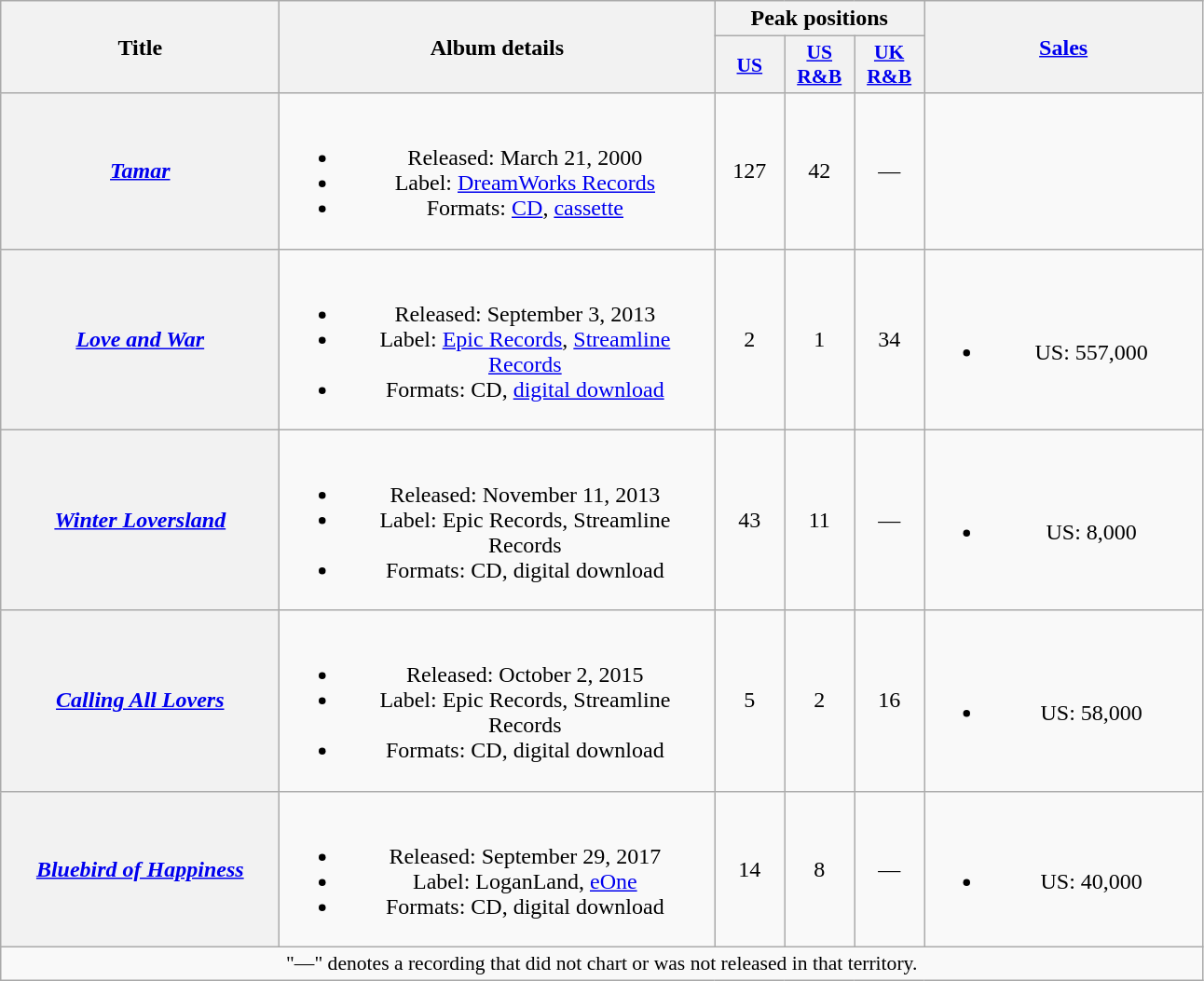<table class="wikitable plainrowheaders" style="text-align:center;">
<tr>
<th scope="col" rowspan="2" style="width:12em;">Title</th>
<th scope="col" rowspan="2" style="width:19em;">Album details</th>
<th scope="col" colspan="3">Peak positions</th>
<th scope="col" rowspan="2" style="width:12em;"><a href='#'>Sales</a></th>
</tr>
<tr>
<th scope="col" style="width:3em;font-size:90%;"><a href='#'>US</a><br></th>
<th scope="col" style="width:3em;font-size:90%;"><a href='#'>US<br>R&B</a><br></th>
<th scope="col" style="width:3em;font-size:90%;"><a href='#'>UK<br>R&B</a><br></th>
</tr>
<tr>
<th scope="row"><em><a href='#'>Tamar</a></em></th>
<td><br><ul><li>Released: March 21, 2000</li><li>Label: <a href='#'>DreamWorks Records</a></li><li>Formats: <a href='#'>CD</a>, <a href='#'>cassette</a></li></ul></td>
<td>127</td>
<td>42</td>
<td>—</td>
<td></td>
</tr>
<tr>
<th scope="row"><em><a href='#'>Love and War</a></em></th>
<td><br><ul><li>Released: September 3, 2013</li><li>Label: <a href='#'>Epic Records</a>, <a href='#'>Streamline Records</a></li><li>Formats: CD, <a href='#'>digital download</a></li></ul></td>
<td>2</td>
<td>1</td>
<td>34</td>
<td><br><ul><li>US: 557,000</li></ul></td>
</tr>
<tr>
<th scope="row"><em><a href='#'>Winter Loversland</a></em></th>
<td><br><ul><li>Released: November 11, 2013</li><li>Label: Epic Records, Streamline Records</li><li>Formats: CD, digital download</li></ul></td>
<td>43</td>
<td>11</td>
<td>—</td>
<td><br><ul><li>US: 8,000</li></ul></td>
</tr>
<tr>
<th scope="row"><em><a href='#'>Calling All Lovers</a></em></th>
<td><br><ul><li>Released: October 2, 2015</li><li>Label: Epic Records, Streamline Records</li><li>Formats: CD, digital download</li></ul></td>
<td>5</td>
<td>2</td>
<td>16</td>
<td><br><ul><li>US: 58,000</li></ul></td>
</tr>
<tr>
<th scope="row"><em><a href='#'>Bluebird of Happiness</a></em></th>
<td><br><ul><li>Released: September 29, 2017</li><li>Label: LoganLand, <a href='#'>eOne</a></li><li>Formats: CD, digital download</li></ul></td>
<td>14</td>
<td>8</td>
<td>—</td>
<td><br><ul><li>US: 40,000</li></ul></td>
</tr>
<tr>
<td colspan="6" style="font-size:90%">"—" denotes a recording that did not chart or was not released in that territory.</td>
</tr>
</table>
